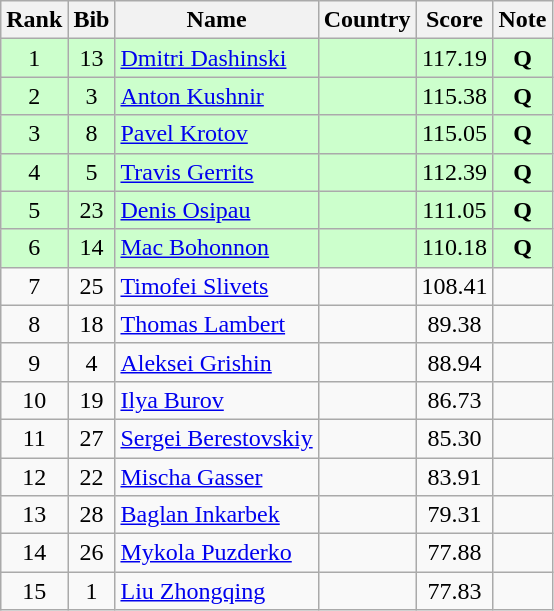<table class="wikitable sortable" style="text-align:center">
<tr>
<th>Rank</th>
<th>Bib</th>
<th>Name</th>
<th>Country</th>
<th>Score</th>
<th>Note</th>
</tr>
<tr bgcolor="ccffcc">
<td>1</td>
<td>13</td>
<td align=left><a href='#'>Dmitri Dashinski</a></td>
<td align=left></td>
<td>117.19</td>
<td><strong>Q</strong></td>
</tr>
<tr bgcolor="ccffcc">
<td>2</td>
<td>3</td>
<td align=left><a href='#'>Anton Kushnir</a></td>
<td align=left></td>
<td>115.38</td>
<td><strong>Q</strong></td>
</tr>
<tr bgcolor="ccffcc">
<td>3</td>
<td>8</td>
<td align=left><a href='#'>Pavel Krotov</a></td>
<td align=left></td>
<td>115.05</td>
<td><strong>Q</strong></td>
</tr>
<tr bgcolor="ccffcc">
<td>4</td>
<td>5</td>
<td align=left><a href='#'>Travis Gerrits</a></td>
<td align=left></td>
<td>112.39</td>
<td><strong>Q</strong></td>
</tr>
<tr bgcolor="ccffcc">
<td>5</td>
<td>23</td>
<td align=left><a href='#'>Denis Osipau</a></td>
<td align=left></td>
<td>111.05</td>
<td><strong>Q</strong></td>
</tr>
<tr bgcolor="ccffcc">
<td>6</td>
<td>14</td>
<td align=left><a href='#'>Mac Bohonnon</a></td>
<td align=left></td>
<td>110.18</td>
<td><strong>Q</strong></td>
</tr>
<tr>
<td>7</td>
<td>25</td>
<td align=left><a href='#'>Timofei Slivets</a></td>
<td align=left></td>
<td>108.41</td>
<td></td>
</tr>
<tr>
<td>8</td>
<td>18</td>
<td align=left><a href='#'>Thomas Lambert</a></td>
<td align=left></td>
<td>89.38</td>
<td></td>
</tr>
<tr>
<td>9</td>
<td>4</td>
<td align=left><a href='#'>Aleksei Grishin</a></td>
<td align=left></td>
<td>88.94</td>
<td></td>
</tr>
<tr>
<td>10</td>
<td>19</td>
<td align=left><a href='#'>Ilya Burov</a></td>
<td align=left></td>
<td>86.73</td>
<td></td>
</tr>
<tr>
<td>11</td>
<td>27</td>
<td align=left><a href='#'>Sergei Berestovskiy</a></td>
<td align=left></td>
<td>85.30</td>
<td></td>
</tr>
<tr>
<td>12</td>
<td>22</td>
<td align=left><a href='#'>Mischa Gasser</a></td>
<td align=left></td>
<td>83.91</td>
<td></td>
</tr>
<tr>
<td>13</td>
<td>28</td>
<td align=left><a href='#'>Baglan Inkarbek</a></td>
<td align=left></td>
<td>79.31</td>
<td></td>
</tr>
<tr>
<td>14</td>
<td>26</td>
<td align=left><a href='#'>Mykola Puzderko</a></td>
<td align=left></td>
<td>77.88</td>
<td></td>
</tr>
<tr>
<td>15</td>
<td>1</td>
<td align=left><a href='#'>Liu Zhongqing</a></td>
<td align=left></td>
<td>77.83</td>
<td></td>
</tr>
</table>
